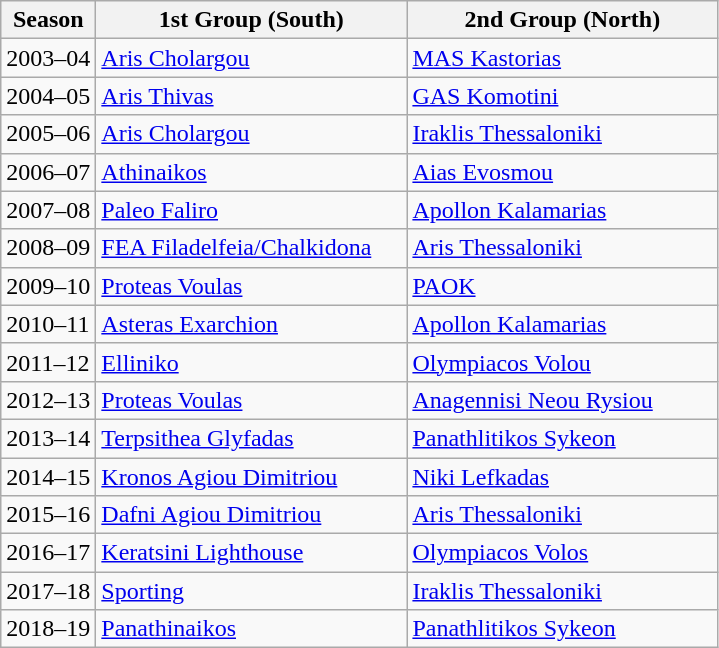<table class="wikitable">
<tr>
<th>Season</th>
<th width="200">1st Group (South)</th>
<th width="200">2nd Group (North)</th>
</tr>
<tr>
<td>2003–04</td>
<td><a href='#'>Aris Cholargou</a></td>
<td><a href='#'>MAS Kastorias</a></td>
</tr>
<tr>
<td>2004–05</td>
<td><a href='#'>Aris Thivas</a></td>
<td><a href='#'>GAS Komotini</a></td>
</tr>
<tr>
<td>2005–06</td>
<td><a href='#'>Aris Cholargou</a></td>
<td><a href='#'>Iraklis Thessaloniki</a></td>
</tr>
<tr>
<td>2006–07</td>
<td><a href='#'>Athinaikos</a></td>
<td><a href='#'>Aias Evosmou</a></td>
</tr>
<tr>
<td>2007–08</td>
<td><a href='#'>Paleo Faliro</a></td>
<td><a href='#'>Apollon Kalamarias</a></td>
</tr>
<tr>
<td>2008–09</td>
<td><a href='#'>FEA Filadelfeia/Chalkidona</a></td>
<td><a href='#'>Aris Thessaloniki</a></td>
</tr>
<tr>
<td>2009–10</td>
<td><a href='#'>Proteas Voulas</a></td>
<td><a href='#'>PAOK</a></td>
</tr>
<tr>
<td>2010–11</td>
<td><a href='#'>Asteras Exarchion</a></td>
<td><a href='#'>Apollon Kalamarias</a></td>
</tr>
<tr>
<td>2011–12</td>
<td><a href='#'>Elliniko</a></td>
<td><a href='#'>Olympiacos Volou</a></td>
</tr>
<tr>
<td>2012–13</td>
<td><a href='#'>Proteas Voulas</a></td>
<td><a href='#'>Anagennisi Neou Rysiou</a></td>
</tr>
<tr>
<td>2013–14</td>
<td><a href='#'>Terpsithea Glyfadas</a></td>
<td><a href='#'>Panathlitikos Sykeon</a></td>
</tr>
<tr>
<td>2014–15</td>
<td><a href='#'>Kronos Agiou Dimitriou</a></td>
<td><a href='#'>Niki Lefkadas</a></td>
</tr>
<tr>
<td>2015–16</td>
<td><a href='#'>Dafni Agiou Dimitriou</a></td>
<td><a href='#'>Aris Thessaloniki</a></td>
</tr>
<tr>
<td>2016–17</td>
<td><a href='#'>Keratsini Lighthouse</a></td>
<td><a href='#'>Olympiacos Volos</a></td>
</tr>
<tr>
<td>2017–18</td>
<td><a href='#'>Sporting</a></td>
<td><a href='#'>Iraklis Thessaloniki</a></td>
</tr>
<tr>
<td>2018–19</td>
<td><a href='#'>Panathinaikos</a></td>
<td><a href='#'>Panathlitikos Sykeon</a></td>
</tr>
</table>
